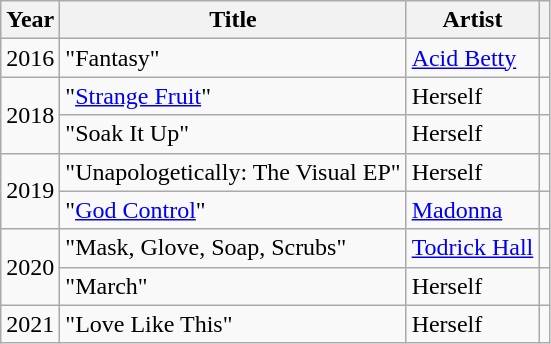<table class="wikitable">
<tr>
<th>Year</th>
<th>Title</th>
<th>Artist</th>
<th rowspan="1" style="text-align: center;" class="unsortable"></th>
</tr>
<tr>
<td>2016</td>
<td>"Fantasy"</td>
<td><a href='#'>Acid Betty</a></td>
<td style="text-align: center;"></td>
</tr>
<tr>
<td rowspan="2">2018</td>
<td>"<a href='#'>Strange Fruit</a>"</td>
<td>Herself</td>
<td style="text-align: center;"></td>
</tr>
<tr>
<td>"Soak It Up"</td>
<td>Herself</td>
<td></td>
</tr>
<tr>
<td rowspan="2">2019</td>
<td>"Unapologetically: The Visual EP"</td>
<td>Herself</td>
<td></td>
</tr>
<tr>
<td>"<a href='#'>God Control</a>"</td>
<td><a href='#'>Madonna</a></td>
<td style="text-align: center;"></td>
</tr>
<tr>
<td rowspan="2">2020</td>
<td>"Mask, Glove, Soap, Scrubs"</td>
<td><a href='#'>Todrick Hall</a></td>
<td style="text-align: center;"></td>
</tr>
<tr>
<td>"March"</td>
<td>Herself</td>
<td style="text-align: center;"></td>
</tr>
<tr>
<td>2021</td>
<td>"Love Like This"</td>
<td>Herself</td>
<td style="text-align: center;"></td>
</tr>
</table>
